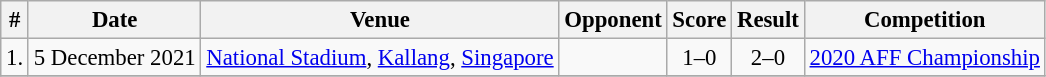<table class="wikitable" style="font-size:95%;">
<tr>
<th>#</th>
<th>Date</th>
<th>Venue</th>
<th>Opponent</th>
<th>Score</th>
<th>Result</th>
<th>Competition</th>
</tr>
<tr>
<td>1.</td>
<td>5 December 2021</td>
<td><a href='#'>National Stadium</a>, <a href='#'>Kallang</a>, <a href='#'>Singapore</a></td>
<td></td>
<td align=center>1–0</td>
<td align=center>2–0</td>
<td><a href='#'>2020 AFF Championship</a></td>
</tr>
<tr>
</tr>
</table>
